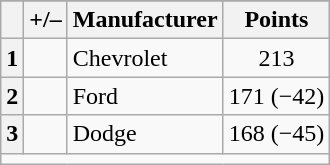<table class="wikitable">
<tr>
</tr>
<tr>
<th scope="col"></th>
<th scope="col">+/–</th>
<th scope="col">Manufacturer</th>
<th scope="col">Points</th>
</tr>
<tr>
<th scope="row">1</th>
<td align="left"></td>
<td>Chevrolet</td>
<td style="text-align:center;">213</td>
</tr>
<tr>
<th scope="row">2</th>
<td align="left"></td>
<td>Ford</td>
<td style="text-align:center;">171 (−42)</td>
</tr>
<tr>
<th scope="row">3</th>
<td align="left"></td>
<td>Dodge</td>
<td style="text-align:center;">168 (−45)</td>
</tr>
<tr class="sortbottom">
<td colspan="9"></td>
</tr>
</table>
